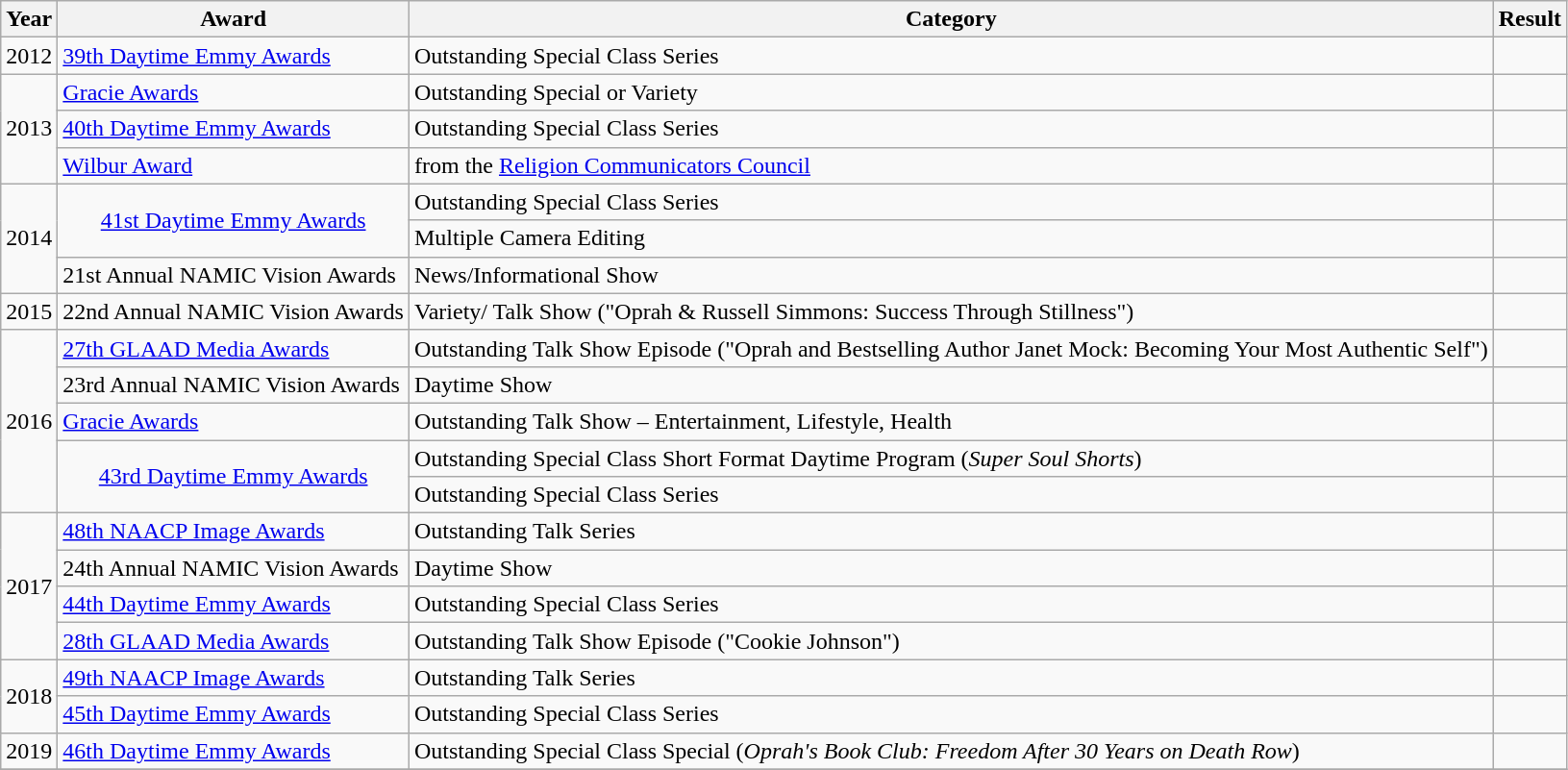<table class="wikitable">
<tr>
<th>Year</th>
<th>Award</th>
<th>Category</th>
<th>Result</th>
</tr>
<tr>
<td style="text-align:center;" rowspan="1">2012</td>
<td><a href='#'>39th Daytime Emmy Awards</a></td>
<td>Outstanding Special Class Series</td>
<td></td>
</tr>
<tr>
<td style="text-align:center;" rowspan="3">2013</td>
<td><a href='#'>Gracie Awards</a></td>
<td>Outstanding Special or Variety</td>
<td></td>
</tr>
<tr>
<td><a href='#'>40th Daytime Emmy Awards</a></td>
<td>Outstanding Special Class Series</td>
<td></td>
</tr>
<tr>
<td><a href='#'>Wilbur Award</a></td>
<td>from the <a href='#'>Religion Communicators Council</a></td>
<td></td>
</tr>
<tr>
<td style="text-align:center;" rowspan="3">2014</td>
<td style="text-align:center;" rowspan="2"><a href='#'>41st Daytime Emmy Awards</a></td>
<td>Outstanding Special Class Series</td>
<td></td>
</tr>
<tr>
<td>Multiple Camera Editing</td>
<td></td>
</tr>
<tr>
<td>21st Annual NAMIC Vision Awards</td>
<td>News/Informational Show</td>
<td></td>
</tr>
<tr>
<td style="text-align:center;" rowspan="1">2015</td>
<td>22nd Annual NAMIC Vision Awards</td>
<td>Variety/ Talk Show ("Oprah & Russell Simmons: Success Through Stillness")</td>
<td></td>
</tr>
<tr>
<td style="text-align:center;" rowspan="5">2016</td>
<td><a href='#'>27th GLAAD Media Awards</a></td>
<td>Outstanding Talk Show Episode ("Oprah and Bestselling Author Janet Mock: Becoming Your Most Authentic Self")</td>
<td></td>
</tr>
<tr>
<td>23rd Annual NAMIC Vision Awards</td>
<td>Daytime Show</td>
<td></td>
</tr>
<tr>
<td><a href='#'>Gracie Awards</a></td>
<td>Outstanding Talk Show – Entertainment, Lifestyle, Health</td>
<td></td>
</tr>
<tr>
<td style="text-align:center;" rowspan="2"><a href='#'>43rd Daytime Emmy Awards</a></td>
<td>Outstanding Special Class Short Format Daytime Program (<em>Super Soul Shorts</em>)</td>
<td></td>
</tr>
<tr>
<td>Outstanding Special Class Series</td>
<td></td>
</tr>
<tr>
<td style="text-align:center;" rowspan="4">2017</td>
<td><a href='#'>48th NAACP Image Awards</a></td>
<td>Outstanding Talk Series</td>
<td></td>
</tr>
<tr>
<td>24th Annual NAMIC Vision Awards</td>
<td>Daytime Show</td>
<td></td>
</tr>
<tr>
<td><a href='#'>44th Daytime Emmy Awards</a></td>
<td>Outstanding Special Class Series</td>
<td></td>
</tr>
<tr>
<td><a href='#'>28th GLAAD Media Awards</a></td>
<td>Outstanding Talk Show Episode ("Cookie Johnson")</td>
<td></td>
</tr>
<tr>
<td style="text-align:center;" rowspan="2">2018</td>
<td><a href='#'>49th NAACP Image Awards</a></td>
<td>Outstanding Talk Series</td>
<td></td>
</tr>
<tr>
<td><a href='#'>45th Daytime Emmy Awards</a></td>
<td>Outstanding Special Class Series</td>
<td></td>
</tr>
<tr>
<td style="text-align:center;" rowspan="1">2019</td>
<td><a href='#'>46th Daytime Emmy Awards</a></td>
<td>Outstanding Special Class Special (<em>Oprah's Book Club: Freedom After 30 Years on Death Row</em>)</td>
<td></td>
</tr>
<tr>
</tr>
</table>
